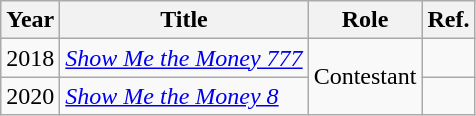<table class="wikitable">
<tr>
<th>Year</th>
<th>Title</th>
<th>Role</th>
<th>Ref.</th>
</tr>
<tr>
<td>2018</td>
<td><em><a href='#'>Show Me the Money 777</a></em></td>
<td rowspan="2">Contestant</td>
<td></td>
</tr>
<tr>
<td>2020</td>
<td><em><a href='#'>Show Me the Money 8</a></em></td>
<td></td>
</tr>
</table>
